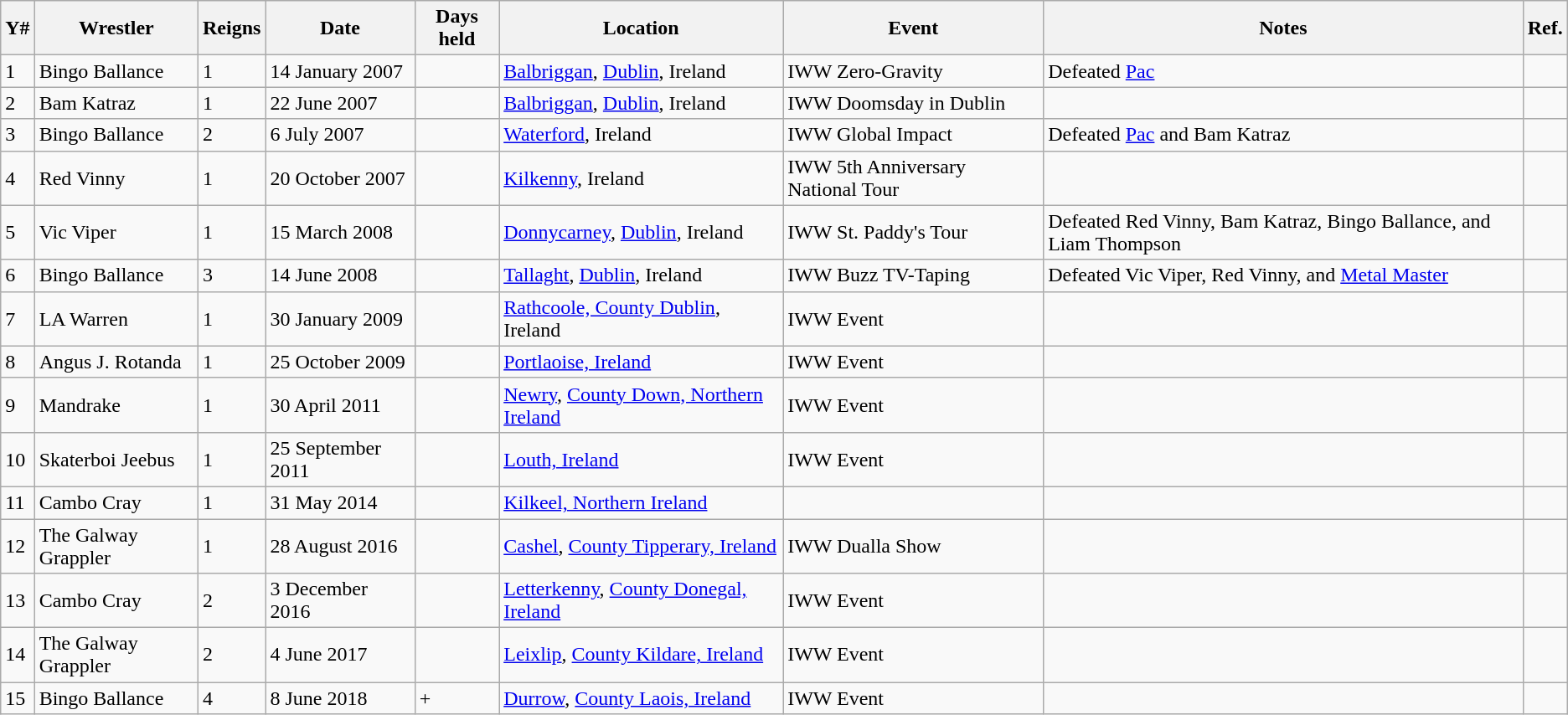<table class="wikitable sortable">
<tr>
<th>Y#</th>
<th>Wrestler</th>
<th>Reigns</th>
<th>Date</th>
<th>Days held</th>
<th>Location</th>
<th>Event</th>
<th class="unsortable">Notes</th>
<th class="unsortable">Ref.</th>
</tr>
<tr>
<td>1</td>
<td>Bingo Ballance</td>
<td>1</td>
<td>14 January 2007</td>
<td></td>
<td><a href='#'>Balbriggan</a>, <a href='#'>Dublin</a>, Ireland</td>
<td>IWW Zero-Gravity</td>
<td>Defeated <a href='#'>Pac</a></td>
<td></td>
</tr>
<tr>
<td>2</td>
<td>Bam Katraz</td>
<td>1</td>
<td>22 June 2007</td>
<td></td>
<td><a href='#'>Balbriggan</a>, <a href='#'>Dublin</a>, Ireland</td>
<td>IWW Doomsday in Dublin</td>
<td></td>
<td></td>
</tr>
<tr>
<td>3</td>
<td>Bingo Ballance</td>
<td>2</td>
<td>6 July 2007</td>
<td></td>
<td><a href='#'>Waterford</a>, Ireland</td>
<td>IWW Global Impact</td>
<td>Defeated <a href='#'>Pac</a> and Bam Katraz</td>
<td></td>
</tr>
<tr>
<td>4</td>
<td>Red Vinny</td>
<td>1</td>
<td>20 October 2007</td>
<td></td>
<td><a href='#'>Kilkenny</a>, Ireland</td>
<td>IWW 5th Anniversary National Tour</td>
<td></td>
<td></td>
</tr>
<tr>
<td>5</td>
<td>Vic Viper</td>
<td>1</td>
<td>15 March 2008</td>
<td></td>
<td><a href='#'>Donnycarney</a>, <a href='#'>Dublin</a>, Ireland</td>
<td>IWW St. Paddy's Tour</td>
<td>Defeated Red Vinny, Bam Katraz, Bingo Ballance, and Liam Thompson</td>
<td></td>
</tr>
<tr>
<td>6</td>
<td>Bingo Ballance</td>
<td>3</td>
<td>14 June 2008</td>
<td></td>
<td><a href='#'>Tallaght</a>, <a href='#'>Dublin</a>, Ireland</td>
<td>IWW Buzz TV-Taping</td>
<td>Defeated Vic Viper, Red Vinny, and <a href='#'>Metal Master</a></td>
<td></td>
</tr>
<tr>
<td>7</td>
<td>LA Warren</td>
<td>1</td>
<td>30 January 2009</td>
<td></td>
<td><a href='#'>Rathcoole, County Dublin</a>, Ireland</td>
<td>IWW Event</td>
<td></td>
<td></td>
</tr>
<tr>
<td>8</td>
<td>Angus J. Rotanda</td>
<td>1</td>
<td>25 October 2009</td>
<td></td>
<td><a href='#'>Portlaoise, Ireland</a></td>
<td>IWW Event</td>
<td></td>
<td></td>
</tr>
<tr>
<td>9</td>
<td>Mandrake</td>
<td>1</td>
<td>30 April 2011</td>
<td></td>
<td><a href='#'>Newry</a>, <a href='#'>County Down, Northern Ireland</a></td>
<td>IWW Event</td>
<td></td>
<td></td>
</tr>
<tr>
<td>10</td>
<td>Skaterboi Jeebus</td>
<td>1</td>
<td>25 September 2011</td>
<td></td>
<td><a href='#'>Louth, Ireland</a></td>
<td>IWW Event</td>
<td></td>
<td></td>
</tr>
<tr>
<td>11</td>
<td>Cambo Cray</td>
<td>1</td>
<td>31 May 2014</td>
<td></td>
<td><a href='#'>Kilkeel, Northern Ireland</a></td>
<td></td>
<td></td>
<td></td>
</tr>
<tr>
<td>12</td>
<td>The Galway Grappler</td>
<td>1</td>
<td>28 August 2016</td>
<td></td>
<td><a href='#'>Cashel</a>, <a href='#'>County Tipperary, Ireland</a></td>
<td>IWW Dualla Show</td>
<td></td>
<td></td>
</tr>
<tr>
<td>13</td>
<td>Cambo Cray</td>
<td>2</td>
<td>3 December 2016</td>
<td></td>
<td><a href='#'>Letterkenny</a>, <a href='#'>County Donegal, Ireland</a></td>
<td>IWW Event</td>
<td></td>
<td></td>
</tr>
<tr>
<td>14</td>
<td>The Galway Grappler</td>
<td>2</td>
<td>4 June 2017</td>
<td></td>
<td><a href='#'>Leixlip</a>, <a href='#'>County Kildare, Ireland</a></td>
<td>IWW Event</td>
<td></td>
<td></td>
</tr>
<tr>
<td>15</td>
<td>Bingo Ballance</td>
<td>4</td>
<td>8 June 2018</td>
<td>+</td>
<td><a href='#'>Durrow</a>, <a href='#'>County Laois, Ireland</a></td>
<td>IWW Event</td>
<td></td>
<td></td>
</tr>
</table>
